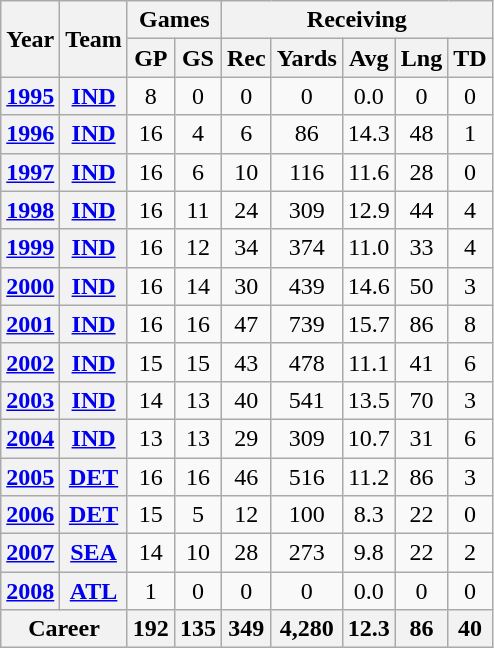<table class="wikitable" style="text-align: center;">
<tr>
<th rowspan="2">Year</th>
<th rowspan="2">Team</th>
<th colspan="2">Games</th>
<th colspan="5">Receiving</th>
</tr>
<tr>
<th>GP</th>
<th>GS</th>
<th>Rec</th>
<th>Yards</th>
<th>Avg</th>
<th>Lng</th>
<th>TD</th>
</tr>
<tr>
<th><a href='#'>1995</a></th>
<th><a href='#'>IND</a></th>
<td>8</td>
<td>0</td>
<td>0</td>
<td>0</td>
<td>0.0</td>
<td>0</td>
<td>0</td>
</tr>
<tr>
<th><a href='#'>1996</a></th>
<th><a href='#'>IND</a></th>
<td>16</td>
<td>4</td>
<td>6</td>
<td>86</td>
<td>14.3</td>
<td>48</td>
<td>1</td>
</tr>
<tr>
<th><a href='#'>1997</a></th>
<th><a href='#'>IND</a></th>
<td>16</td>
<td>6</td>
<td>10</td>
<td>116</td>
<td>11.6</td>
<td>28</td>
<td>0</td>
</tr>
<tr>
<th><a href='#'>1998</a></th>
<th><a href='#'>IND</a></th>
<td>16</td>
<td>11</td>
<td>24</td>
<td>309</td>
<td>12.9</td>
<td>44</td>
<td>4</td>
</tr>
<tr>
<th><a href='#'>1999</a></th>
<th><a href='#'>IND</a></th>
<td>16</td>
<td>12</td>
<td>34</td>
<td>374</td>
<td>11.0</td>
<td>33</td>
<td>4</td>
</tr>
<tr>
<th><a href='#'>2000</a></th>
<th><a href='#'>IND</a></th>
<td>16</td>
<td>14</td>
<td>30</td>
<td>439</td>
<td>14.6</td>
<td>50</td>
<td>3</td>
</tr>
<tr>
<th><a href='#'>2001</a></th>
<th><a href='#'>IND</a></th>
<td>16</td>
<td>16</td>
<td>47</td>
<td>739</td>
<td>15.7</td>
<td>86</td>
<td>8</td>
</tr>
<tr>
<th><a href='#'>2002</a></th>
<th><a href='#'>IND</a></th>
<td>15</td>
<td>15</td>
<td>43</td>
<td>478</td>
<td>11.1</td>
<td>41</td>
<td>6</td>
</tr>
<tr>
<th><a href='#'>2003</a></th>
<th><a href='#'>IND</a></th>
<td>14</td>
<td>13</td>
<td>40</td>
<td>541</td>
<td>13.5</td>
<td>70</td>
<td>3</td>
</tr>
<tr>
<th><a href='#'>2004</a></th>
<th><a href='#'>IND</a></th>
<td>13</td>
<td>13</td>
<td>29</td>
<td>309</td>
<td>10.7</td>
<td>31</td>
<td>6</td>
</tr>
<tr>
<th><a href='#'>2005</a></th>
<th><a href='#'>DET</a></th>
<td>16</td>
<td>16</td>
<td>46</td>
<td>516</td>
<td>11.2</td>
<td>86</td>
<td>3</td>
</tr>
<tr>
<th><a href='#'>2006</a></th>
<th><a href='#'>DET</a></th>
<td>15</td>
<td>5</td>
<td>12</td>
<td>100</td>
<td>8.3</td>
<td>22</td>
<td>0</td>
</tr>
<tr>
<th><a href='#'>2007</a></th>
<th><a href='#'>SEA</a></th>
<td>14</td>
<td>10</td>
<td>28</td>
<td>273</td>
<td>9.8</td>
<td>22</td>
<td>2</td>
</tr>
<tr>
<th><a href='#'>2008</a></th>
<th><a href='#'>ATL</a></th>
<td>1</td>
<td>0</td>
<td>0</td>
<td>0</td>
<td>0.0</td>
<td>0</td>
<td>0</td>
</tr>
<tr>
<th colspan="2">Career</th>
<th>192</th>
<th>135</th>
<th>349</th>
<th>4,280</th>
<th>12.3</th>
<th>86</th>
<th>40</th>
</tr>
</table>
